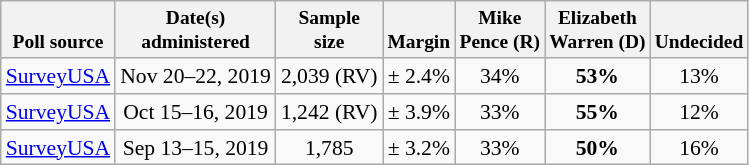<table class="wikitable" style="font-size:90%;text-align:center;">
<tr valign=bottom style="font-size:90%;">
<th>Poll source</th>
<th>Date(s)<br>administered</th>
<th>Sample<br>size</th>
<th>Margin<br></th>
<th>Mike<br>Pence (R)</th>
<th>Elizabeth<br>Warren (D)</th>
<th>Undecided</th>
</tr>
<tr>
<td style="text-align:left;"><a href='#'>SurveyUSA</a></td>
<td>Nov 20–22, 2019</td>
<td>2,039 (RV)</td>
<td>± 2.4%</td>
<td>34%</td>
<td><strong>53%</strong></td>
<td>13%</td>
</tr>
<tr>
<td style="text-align:left;"><a href='#'>SurveyUSA</a></td>
<td>Oct 15–16, 2019</td>
<td>1,242 (RV)</td>
<td>± 3.9%</td>
<td>33%</td>
<td><strong>55%</strong></td>
<td>12%</td>
</tr>
<tr>
<td style="text-align:left;"><a href='#'>SurveyUSA</a></td>
<td>Sep 13–15, 2019</td>
<td>1,785</td>
<td>± 3.2%</td>
<td>33%</td>
<td><strong>50%</strong></td>
<td>16%</td>
</tr>
</table>
